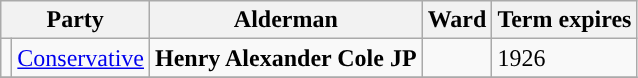<table class="wikitable">
<tr>
<th colspan="2">Party</th>
<th>Alderman</th>
<th>Ward</th>
<th>Term expires</th>
</tr>
<tr>
<td style="background-color:"></td>
<td><a href='#'>Conservative</a></td>
<td><strong>Henry Alexander Cole JP</strong></td>
<td></td>
<td>1926</td>
</tr>
<tr>
</tr>
</table>
